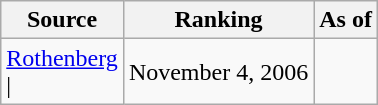<table class="wikitable" style="text-align:center">
<tr>
<th>Source</th>
<th>Ranking</th>
<th>As of</th>
</tr>
<tr>
<td align=left><a href='#'>Rothenberg</a><br>| </td>
<td>November 4, 2006</td>
</tr>
</table>
